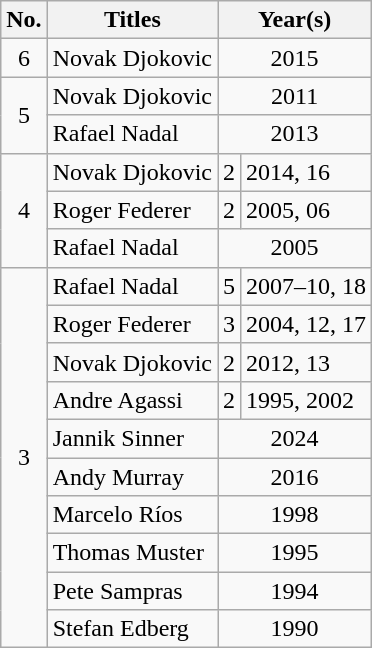<table class="wikitable nowrap" style="display:inline-table">
<tr>
<th scope="col" style="width:20">No.</th>
<th scope="col">Titles</th>
<th scope="col" colspan=2>Year(s)</th>
</tr>
<tr>
<td style="text-align:center;">6</td>
<td> Novak Djokovic</td>
<td colspan=2 style="text-align:center;">2015</td>
</tr>
<tr>
<td rowspan="2" style="text-align:center;">5</td>
<td> Novak Djokovic</td>
<td colspan=2 style="text-align:center;">2011</td>
</tr>
<tr>
<td> Rafael Nadal</td>
<td colspan=2 style="text-align:center;">2013</td>
</tr>
<tr>
<td rowspan="3" style="text-align:center;">4</td>
<td> Novak Djokovic</td>
<td style="text-align:center;">2</td>
<td>2014, 16</td>
</tr>
<tr>
<td> Roger Federer</td>
<td style="text-align:center;">2</td>
<td>2005, 06</td>
</tr>
<tr>
<td> Rafael Nadal</td>
<td colspan=2 style="text-align:center;">2005</td>
</tr>
<tr>
<td rowspan="10" style="text-align:center;">3</td>
<td> Rafael Nadal</td>
<td style="text-align:center;">5</td>
<td>2007–10, 18</td>
</tr>
<tr>
<td> Roger Federer</td>
<td style="text-align:center;">3</td>
<td>2004, 12, 17</td>
</tr>
<tr>
<td> Novak Djokovic</td>
<td style="text-align:center;">2</td>
<td>2012, 13</td>
</tr>
<tr>
<td> Andre Agassi</td>
<td style="text-align:center;">2</td>
<td>1995, 2002</td>
</tr>
<tr>
<td> Jannik Sinner</td>
<td colspan=2 style="text-align:center;">2024</td>
</tr>
<tr>
<td> Andy Murray</td>
<td colspan=2 style="text-align:center;">2016</td>
</tr>
<tr>
<td> Marcelo Ríos</td>
<td colspan=2 style="text-align:center;">1998</td>
</tr>
<tr>
<td> Thomas Muster</td>
<td colspan=2 style="text-align:center;">1995</td>
</tr>
<tr>
<td> Pete Sampras</td>
<td colspan=2 style="text-align:center;">1994</td>
</tr>
<tr>
<td> Stefan Edberg</td>
<td colspan=2 style="text-align:center;">1990</td>
</tr>
</table>
